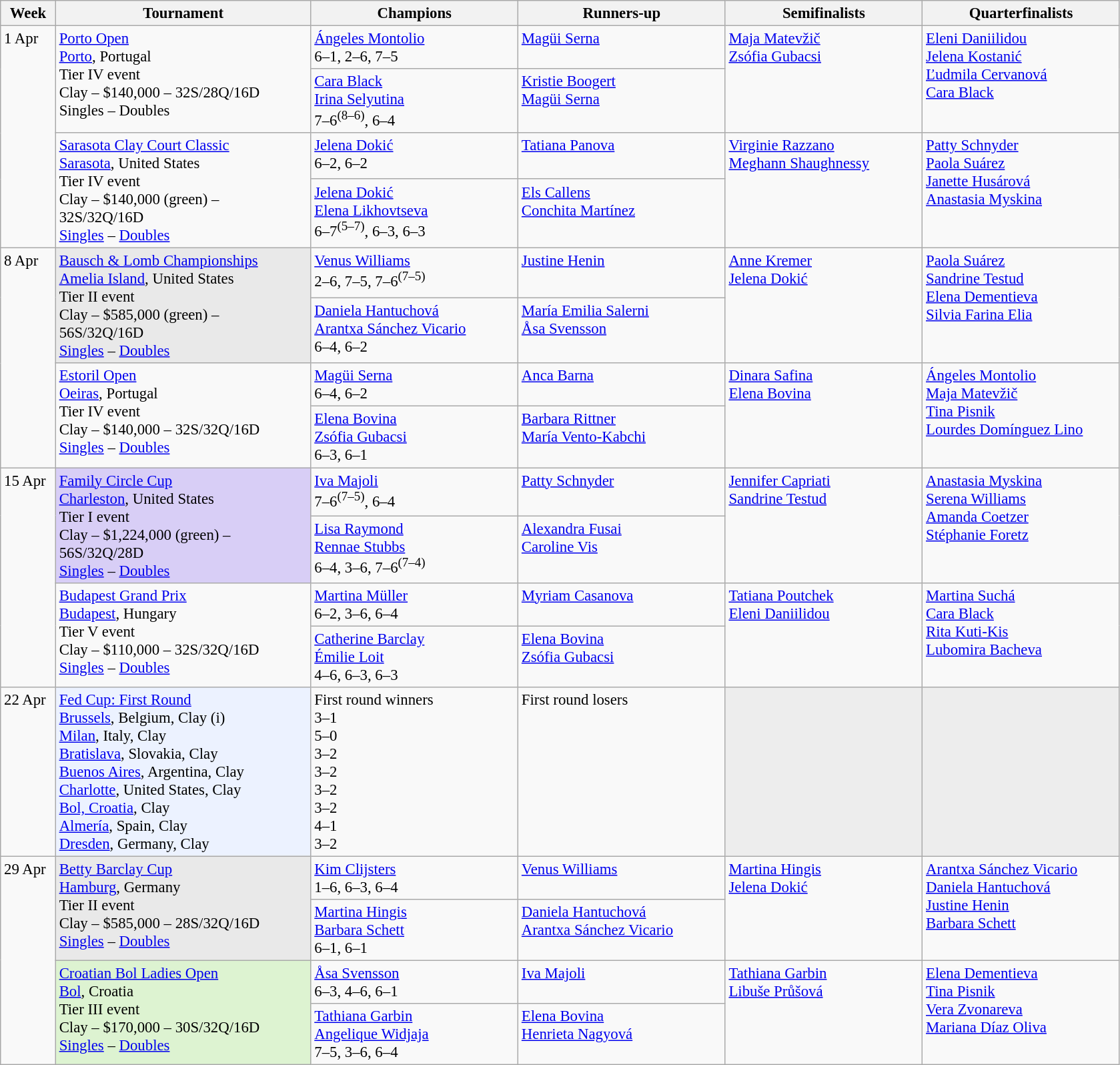<table class=wikitable style=font-size:95%>
<tr>
<th style="width:48px;">Week</th>
<th style="width:248px;">Tournament</th>
<th style="width:200px;">Champions</th>
<th style="width:200px;">Runners-up</th>
<th style="width:190px;">Semifinalists</th>
<th style="width:190px;">Quarterfinalists</th>
</tr>
<tr valign="top">
<td rowspan=4>1 Apr</td>
<td rowspan=2><a href='#'>Porto Open</a><br> <a href='#'>Porto</a>, Portugal <br>Tier IV event <br> Clay – $140,000 – 32S/28Q/16D<br>Singles – Doubles</td>
<td> <a href='#'>Ángeles Montolio</a> <br> 6–1, 2–6, 7–5</td>
<td> <a href='#'>Magüi Serna</a></td>
<td rowspan=2> <a href='#'>Maja Matevžič</a><br> <a href='#'>Zsófia Gubacsi</a></td>
<td rowspan=2> <a href='#'>Eleni Daniilidou</a>  <br>  <a href='#'>Jelena Kostanić</a> <br> <a href='#'>Ľudmila Cervanová</a><br>   <a href='#'>Cara Black</a></td>
</tr>
<tr valign="top">
<td> <a href='#'>Cara Black</a> <br>  <a href='#'>Irina Selyutina</a><br>7–6<sup>(8–6)</sup>, 6–4</td>
<td> <a href='#'>Kristie Boogert</a> <br>  <a href='#'>Magüi Serna</a></td>
</tr>
<tr valign="top">
<td rowspan=2><a href='#'>Sarasota Clay Court Classic</a><br> <a href='#'>Sarasota</a>, United States <br>Tier IV event <br> Clay – $140,000 (green) – 32S/32Q/16D<br><a href='#'>Singles</a> – <a href='#'>Doubles</a></td>
<td> <a href='#'>Jelena Dokić</a> <br> 6–2, 6–2</td>
<td> <a href='#'>Tatiana Panova</a></td>
<td rowspan=2> <a href='#'>Virginie Razzano</a><br> <a href='#'>Meghann Shaughnessy</a></td>
<td rowspan=2> <a href='#'>Patty Schnyder</a>  <br>  <a href='#'>Paola Suárez</a> <br> <a href='#'>Janette Husárová</a><br>   <a href='#'>Anastasia Myskina</a></td>
</tr>
<tr valign="top">
<td> <a href='#'>Jelena Dokić</a> <br>  <a href='#'>Elena Likhovtseva</a><br>6–7<sup>(5–7)</sup>, 6–3, 6–3</td>
<td> <a href='#'>Els Callens</a> <br>  <a href='#'>Conchita Martínez</a></td>
</tr>
<tr valign="top">
<td rowspan=4>8 Apr</td>
<td rowspan=2 bgcolor=#E9E9E9><a href='#'>Bausch & Lomb Championships</a><br> <a href='#'>Amelia Island</a>, United States <br>Tier II event <br> Clay – $585,000 (green) – 56S/32Q/16D<br><a href='#'>Singles</a> – <a href='#'>Doubles</a></td>
<td> <a href='#'>Venus Williams</a> <br> 2–6, 7–5, 7–6<sup>(7–5)</sup></td>
<td> <a href='#'>Justine Henin</a></td>
<td rowspan=2> <a href='#'>Anne Kremer</a><br> <a href='#'>Jelena Dokić</a></td>
<td rowspan=2> <a href='#'>Paola Suárez</a>  <br>  <a href='#'>Sandrine Testud</a> <br> <a href='#'>Elena Dementieva</a><br>   <a href='#'>Silvia Farina Elia</a></td>
</tr>
<tr valign="top">
<td> <a href='#'>Daniela Hantuchová</a> <br>  <a href='#'>Arantxa Sánchez Vicario</a><br>6–4, 6–2</td>
<td> <a href='#'>María Emilia Salerni</a> <br>  <a href='#'>Åsa Svensson</a></td>
</tr>
<tr valign="top">
<td rowspan=2><a href='#'>Estoril Open</a><br> <a href='#'>Oeiras</a>, Portugal <br>Tier IV event <br> Clay – $140,000 – 32S/32Q/16D<br><a href='#'>Singles</a> – <a href='#'>Doubles</a></td>
<td> <a href='#'>Magüi Serna</a> <br>6–4, 6–2</td>
<td> <a href='#'>Anca Barna</a></td>
<td rowspan=2> <a href='#'>Dinara Safina</a><br> <a href='#'>Elena Bovina</a></td>
<td rowspan=2> <a href='#'>Ángeles Montolio</a>  <br>  <a href='#'>Maja Matevžič</a> <br> <a href='#'>Tina Pisnik</a><br>   <a href='#'>Lourdes Domínguez Lino</a></td>
</tr>
<tr valign="top">
<td> <a href='#'>Elena Bovina</a> <br>  <a href='#'>Zsófia Gubacsi</a><br>6–3, 6–1</td>
<td> <a href='#'>Barbara Rittner</a> <br>  <a href='#'>María Vento-Kabchi</a></td>
</tr>
<tr valign="top">
<td rowspan=4>15 Apr</td>
<td rowspan=2 bgcolor=#d8cef6><a href='#'>Family Circle Cup</a><br> <a href='#'>Charleston</a>, United States <br>Tier I event <br> Clay – $1,224,000 (green) – 56S/32Q/28D<br><a href='#'>Singles</a> – <a href='#'>Doubles</a></td>
<td> <a href='#'>Iva Majoli</a> <br> 7–6<sup>(7–5)</sup>, 6–4</td>
<td> <a href='#'>Patty Schnyder</a></td>
<td rowspan=2> <a href='#'>Jennifer Capriati</a><br> <a href='#'>Sandrine Testud</a></td>
<td rowspan=2> <a href='#'>Anastasia Myskina</a>  <br>  <a href='#'>Serena Williams</a> <br> <a href='#'>Amanda Coetzer</a><br>   <a href='#'>Stéphanie Foretz</a></td>
</tr>
<tr valign="top">
<td> <a href='#'>Lisa Raymond</a> <br>  <a href='#'>Rennae Stubbs</a><br>6–4, 3–6, 7–6<sup>(7–4)</sup></td>
<td> <a href='#'>Alexandra Fusai</a> <br>  <a href='#'>Caroline Vis</a></td>
</tr>
<tr valign="top">
<td rowspan=2><a href='#'>Budapest Grand Prix</a><br> <a href='#'>Budapest</a>, Hungary <br>Tier V event <br> Clay – $110,000 – 32S/32Q/16D<br><a href='#'>Singles</a> – <a href='#'>Doubles</a></td>
<td> <a href='#'>Martina Müller</a> <br> 6–2, 3–6, 6–4</td>
<td> <a href='#'>Myriam Casanova</a></td>
<td rowspan=2> <a href='#'>Tatiana Poutchek</a><br> <a href='#'>Eleni Daniilidou</a></td>
<td rowspan=2> <a href='#'>Martina Suchá</a>  <br>  <a href='#'>Cara Black</a> <br> <a href='#'>Rita Kuti-Kis</a><br>   <a href='#'>Lubomira Bacheva</a></td>
</tr>
<tr valign="top">
<td> <a href='#'>Catherine Barclay</a> <br>  <a href='#'>Émilie Loit</a><br>4–6, 6–3, 6–3</td>
<td> <a href='#'>Elena Bovina</a> <br>  <a href='#'>Zsófia Gubacsi</a></td>
</tr>
<tr valign=top>
<td>22 Apr</td>
<td bgcolor="#ECF2FF"><a href='#'>Fed Cup: First Round</a><br> <a href='#'>Brussels</a>, Belgium, Clay (i) <br> <a href='#'>Milan</a>, Italy, Clay<br> <a href='#'>Bratislava</a>, Slovakia, Clay<br> <a href='#'>Buenos Aires</a>, Argentina, Clay<br> <a href='#'>Charlotte</a>, United States, Clay <br><a href='#'>Bol, Croatia</a>, Clay <br> <a href='#'>Almería</a>, Spain, Clay<br> <a href='#'>Dresden</a>, Germany, Clay</td>
<td>First round winners<br> 3–1<br> 5–0<br> 3–2<br> 3–2<br> 3–2<br> 3–2<br> 4–1<br> 3–2</td>
<td>First round losers<br><br><br><br><br><br><br><br></td>
<td bgcolor="#ededed"></td>
<td bgcolor="#ededed"></td>
</tr>
<tr valign="top">
<td rowspan=4>29 Apr</td>
<td rowspan=2 bgcolor=#E9E9E9><a href='#'>Betty Barclay Cup</a><br> <a href='#'>Hamburg</a>, Germany <br>Tier II event <br> Clay – $585,000 – 28S/32Q/16D<br><a href='#'>Singles</a> – <a href='#'>Doubles</a></td>
<td> <a href='#'>Kim Clijsters</a> <br> 1–6, 6–3, 6–4</td>
<td> <a href='#'>Venus Williams</a></td>
<td rowspan=2> <a href='#'>Martina Hingis</a><br> <a href='#'>Jelena Dokić</a></td>
<td rowspan=2> <a href='#'>Arantxa Sánchez Vicario</a>  <br>  <a href='#'>Daniela Hantuchová</a> <br> <a href='#'>Justine Henin</a><br>   <a href='#'>Barbara Schett</a></td>
</tr>
<tr valign="top">
<td> <a href='#'>Martina Hingis</a> <br>  <a href='#'>Barbara Schett</a><br>6–1, 6–1</td>
<td> <a href='#'>Daniela Hantuchová</a> <br>  <a href='#'>Arantxa Sánchez Vicario</a></td>
</tr>
<tr valign="top">
<td rowspan=2 bgcolor=#DDF3D1><a href='#'>Croatian Bol Ladies Open</a><br> <a href='#'>Bol</a>, Croatia <br>Tier III event <br> Clay – $170,000 – 30S/32Q/16D<br><a href='#'>Singles</a> – <a href='#'>Doubles</a></td>
<td> <a href='#'>Åsa Svensson</a> <br> 6–3, 4–6, 6–1</td>
<td> <a href='#'>Iva Majoli</a></td>
<td rowspan=2> <a href='#'>Tathiana Garbin</a><br> <a href='#'>Libuše Průšová</a></td>
<td rowspan=2> <a href='#'>Elena Dementieva</a>  <br>  <a href='#'>Tina Pisnik</a> <br> <a href='#'>Vera Zvonareva</a><br>   <a href='#'>Mariana Díaz Oliva</a></td>
</tr>
<tr valign="top">
<td> <a href='#'>Tathiana Garbin</a> <br>  <a href='#'>Angelique Widjaja</a><br>7–5, 3–6, 6–4</td>
<td> <a href='#'>Elena Bovina</a> <br>  <a href='#'>Henrieta Nagyová</a></td>
</tr>
</table>
